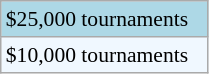<table class="wikitable"  style="font-size:90%; width:11%;">
<tr style="background:lightblue;">
<td>$25,000 tournaments</td>
</tr>
<tr style="background:#f0f8ff;">
<td>$10,000 tournaments</td>
</tr>
</table>
